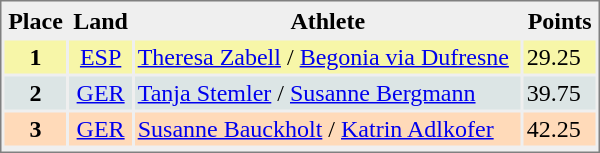<table style="border-style:solid; border-width:1px; border-color:#808080; background-color:#EFEFEF;" cellspacing="2" cellpadding="2" width="400">
<tr bgcolor="#EFEFEF">
<th>Place</th>
<th>Land</th>
<th>Athlete</th>
<th>Points</th>
</tr>
<tr align="center" valign="top" bgcolor="#F7F6A8">
<th>1</th>
<td><a href='#'>ESP</a></td>
<td align="left"><a href='#'>Theresa Zabell</a> / <a href='#'>Begonia via Dufresne</a></td>
<td align="left">29.25</td>
</tr>
<tr align="center" valign="top" bgcolor="#DCE5E5">
<th>2</th>
<td><a href='#'>GER</a></td>
<td align="left"><a href='#'>Tanja Stemler</a> / <a href='#'>Susanne Bergmann</a></td>
<td align="left">39.75</td>
</tr>
<tr align="center" valign="top" bgcolor="#FFDAB9">
<th>3</th>
<td><a href='#'>GER</a></td>
<td align="left"><a href='#'>Susanne Bauckholt</a> / <a href='#'>Katrin Adlkofer</a></td>
<td align="left">42.25</td>
</tr>
<tr align="center" valign="top" bgcolor="#FFFFFF">
</tr>
</table>
